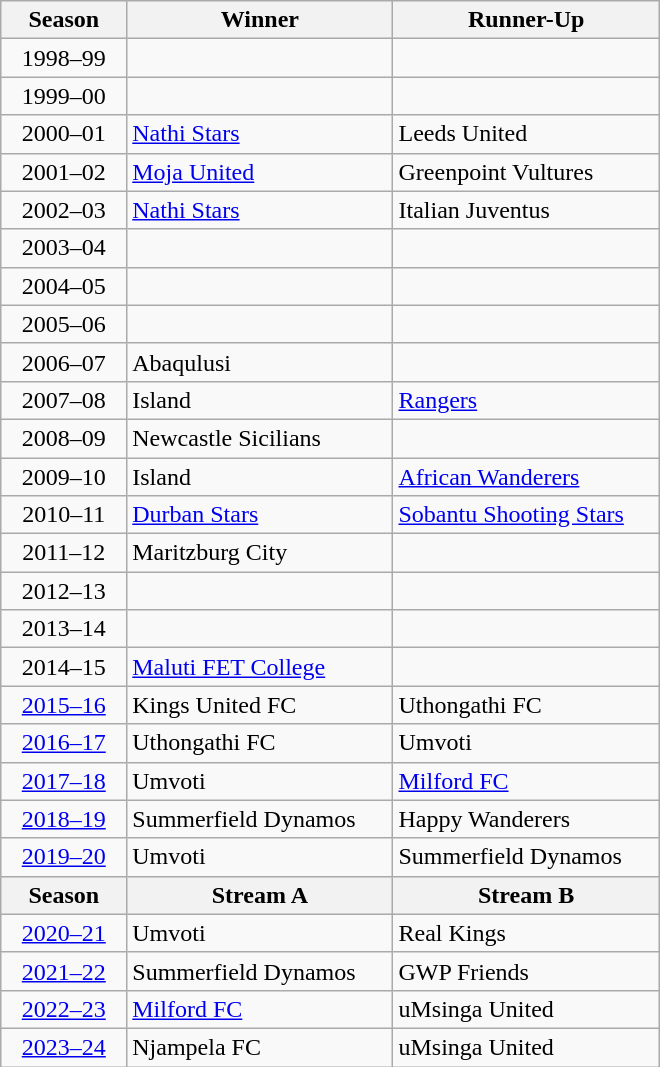<table class="wikitable" width="440px";>
<tr>
<th width="80px">Season</th>
<th width="180px">Winner</th>
<th width="180px">Runner-Up</th>
</tr>
<tr>
<td align="center">1998–99</td>
<td></td>
<td></td>
</tr>
<tr>
<td align="center">1999–00</td>
<td></td>
<td></td>
</tr>
<tr>
<td align="center">2000–01</td>
<td><a href='#'>Nathi Stars</a></td>
<td>Leeds United</td>
</tr>
<tr>
<td align="center">2001–02</td>
<td><a href='#'>Moja United</a></td>
<td>Greenpoint Vultures</td>
</tr>
<tr>
<td align="center">2002–03</td>
<td><a href='#'>Nathi Stars</a></td>
<td>Italian Juventus</td>
</tr>
<tr>
<td align="center">2003–04</td>
<td></td>
<td></td>
</tr>
<tr>
<td align="center">2004–05</td>
<td></td>
<td></td>
</tr>
<tr>
<td align="center">2005–06</td>
<td></td>
<td></td>
</tr>
<tr>
<td align="center">2006–07</td>
<td>Abaqulusi</td>
<td></td>
</tr>
<tr>
<td align="center">2007–08</td>
<td>Island</td>
<td><a href='#'>Rangers</a></td>
</tr>
<tr>
<td align="center">2008–09</td>
<td>Newcastle Sicilians</td>
<td></td>
</tr>
<tr>
<td align="center">2009–10</td>
<td>Island</td>
<td><a href='#'>African Wanderers</a></td>
</tr>
<tr>
<td align="center">2010–11</td>
<td><a href='#'>Durban Stars</a></td>
<td><a href='#'>Sobantu Shooting Stars</a></td>
</tr>
<tr>
<td align="center">2011–12</td>
<td>Maritzburg City</td>
<td></td>
</tr>
<tr>
<td align="center">2012–13</td>
<td></td>
<td></td>
</tr>
<tr>
<td align="center">2013–14</td>
<td></td>
<td></td>
</tr>
<tr>
<td align="center">2014–15</td>
<td><a href='#'>Maluti FET College</a></td>
<td></td>
</tr>
<tr>
<td align="center"><a href='#'>2015–16</a></td>
<td>Kings United FC</td>
<td>Uthongathi FC</td>
</tr>
<tr>
<td align="center"><a href='#'>2016–17</a></td>
<td>Uthongathi FC</td>
<td>Umvoti</td>
</tr>
<tr>
<td align="center"><a href='#'>2017–18</a></td>
<td>Umvoti</td>
<td><a href='#'>Milford FC</a></td>
</tr>
<tr>
<td align="center"><a href='#'>2018–19</a></td>
<td>Summerfield Dynamos</td>
<td>Happy Wanderers</td>
</tr>
<tr>
<td align="center"><a href='#'>2019–20</a></td>
<td>Umvoti</td>
<td>Summerfield Dynamos</td>
</tr>
<tr>
<th>Season</th>
<th>Stream A</th>
<th>Stream B</th>
</tr>
<tr>
<td align="center"><a href='#'>2020–21</a></td>
<td>Umvoti</td>
<td>Real Kings</td>
</tr>
<tr>
<td align="center"><a href='#'>2021–22</a></td>
<td>Summerfield Dynamos</td>
<td>GWP Friends</td>
</tr>
<tr>
<td align="center"><a href='#'>2022–23</a></td>
<td><a href='#'>Milford FC</a></td>
<td>uMsinga United</td>
</tr>
<tr>
<td align="center"><a href='#'>2023–24</a></td>
<td>Njampela FC</td>
<td>uMsinga United</td>
</tr>
</table>
